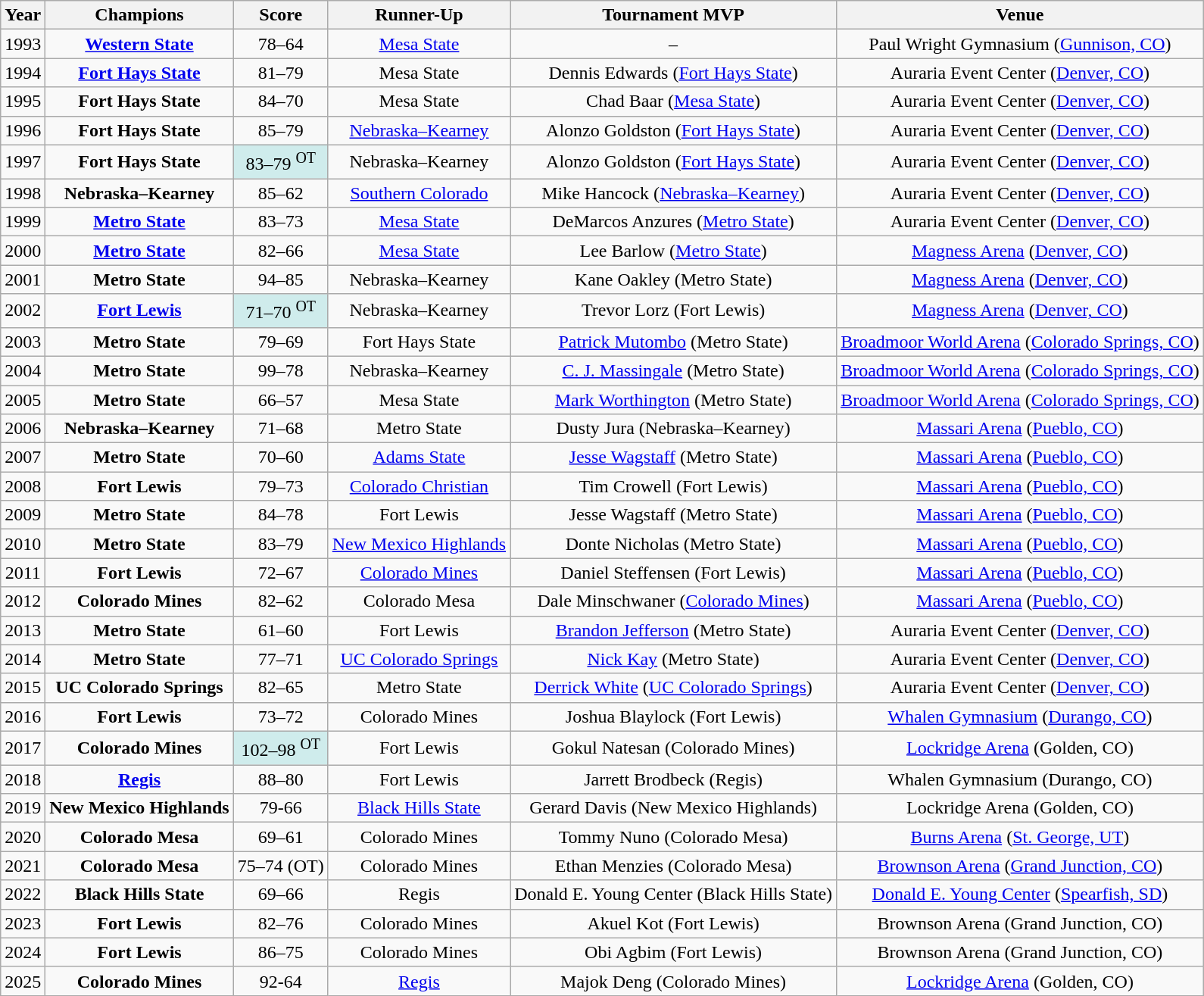<table class="wikitable sortable">
<tr>
<th>Year</th>
<th>Champions</th>
<th>Score</th>
<th>Runner-Up</th>
<th class="unsortable">Tournament MVP</th>
<th>Venue</th>
</tr>
<tr align=center>
<td>1993</td>
<td><strong><a href='#'>Western State</a></strong></td>
<td>78–64</td>
<td><a href='#'>Mesa State</a></td>
<td>–</td>
<td>Paul Wright Gymnasium (<a href='#'>Gunnison, CO</a>)</td>
</tr>
<tr align=center>
<td>1994</td>
<td><strong><a href='#'>Fort Hays State</a></strong></td>
<td>81–79</td>
<td>Mesa State</td>
<td>Dennis Edwards (<a href='#'>Fort Hays State</a>)</td>
<td>Auraria Event Center (<a href='#'>Denver, CO</a>)</td>
</tr>
<tr align=center>
<td>1995</td>
<td><strong>Fort Hays State</strong></td>
<td>84–70</td>
<td>Mesa State</td>
<td>Chad Baar (<a href='#'>Mesa State</a>)</td>
<td>Auraria Event Center (<a href='#'>Denver, CO</a>)</td>
</tr>
<tr align=center>
<td>1996</td>
<td><strong>Fort Hays State</strong></td>
<td>85–79</td>
<td><a href='#'>Nebraska–Kearney</a></td>
<td>Alonzo Goldston (<a href='#'>Fort Hays State</a>)</td>
<td>Auraria Event Center (<a href='#'>Denver, CO</a>)</td>
</tr>
<tr align=center>
<td>1997</td>
<td><strong>Fort Hays State</strong></td>
<td style="background:#cfecec; text-align:center;">83–79 <sup>OT</sup></td>
<td>Nebraska–Kearney</td>
<td>Alonzo Goldston (<a href='#'>Fort Hays State</a>)</td>
<td>Auraria Event Center (<a href='#'>Denver, CO</a>)</td>
</tr>
<tr align=center>
<td>1998</td>
<td><strong>Nebraska–Kearney</strong></td>
<td>85–62</td>
<td><a href='#'>Southern Colorado</a></td>
<td>Mike Hancock (<a href='#'>Nebraska–Kearney</a>)</td>
<td>Auraria Event Center (<a href='#'>Denver, CO</a>)</td>
</tr>
<tr align=center>
<td>1999</td>
<td><strong><a href='#'>Metro State</a></strong></td>
<td>83–73</td>
<td><a href='#'>Mesa State</a></td>
<td>DeMarcos Anzures (<a href='#'>Metro State</a>)</td>
<td>Auraria Event Center (<a href='#'>Denver, CO</a>)</td>
</tr>
<tr align=center>
<td>2000</td>
<td><strong><a href='#'>Metro State</a></strong></td>
<td>82–66</td>
<td><a href='#'>Mesa State</a></td>
<td>Lee Barlow (<a href='#'>Metro State</a>)</td>
<td><a href='#'>Magness Arena</a> (<a href='#'>Denver, CO</a>)</td>
</tr>
<tr align=center>
<td>2001</td>
<td><strong>Metro State</strong></td>
<td>94–85</td>
<td>Nebraska–Kearney</td>
<td>Kane Oakley (Metro State)</td>
<td><a href='#'>Magness Arena</a> (<a href='#'>Denver, CO</a>)</td>
</tr>
<tr align=center>
<td>2002</td>
<td><strong><a href='#'>Fort Lewis</a></strong></td>
<td style="background:#cfecec; text-align:center;">71–70 <sup>OT</sup></td>
<td>Nebraska–Kearney</td>
<td>Trevor Lorz (Fort Lewis)</td>
<td><a href='#'>Magness Arena</a> (<a href='#'>Denver, CO</a>)</td>
</tr>
<tr align=center>
<td>2003</td>
<td><strong>Metro State</strong></td>
<td>79–69</td>
<td>Fort Hays State</td>
<td><a href='#'>Patrick Mutombo</a> (Metro State)</td>
<td><a href='#'>Broadmoor World Arena</a> (<a href='#'>Colorado Springs, CO</a>)</td>
</tr>
<tr align=center>
<td>2004</td>
<td><strong>Metro State</strong></td>
<td>99–78</td>
<td>Nebraska–Kearney</td>
<td><a href='#'>C. J. Massingale</a> (Metro State)</td>
<td><a href='#'>Broadmoor World Arena</a> (<a href='#'>Colorado Springs, CO</a>)</td>
</tr>
<tr align=center>
<td>2005</td>
<td><strong>Metro State</strong></td>
<td>66–57</td>
<td>Mesa State</td>
<td><a href='#'>Mark Worthington</a> (Metro State)</td>
<td><a href='#'>Broadmoor World Arena</a> (<a href='#'>Colorado Springs, CO</a>)</td>
</tr>
<tr align=center>
<td>2006</td>
<td><strong>Nebraska–Kearney</strong></td>
<td>71–68</td>
<td>Metro State</td>
<td>Dusty Jura (Nebraska–Kearney)</td>
<td><a href='#'>Massari Arena</a> (<a href='#'>Pueblo, CO</a>)</td>
</tr>
<tr align=center>
<td>2007</td>
<td><strong>Metro State</strong></td>
<td>70–60</td>
<td><a href='#'>Adams State</a></td>
<td><a href='#'>Jesse Wagstaff</a> (Metro State)</td>
<td><a href='#'>Massari Arena</a> (<a href='#'>Pueblo, CO</a>)</td>
</tr>
<tr align=center>
<td>2008</td>
<td><strong>Fort Lewis</strong></td>
<td>79–73</td>
<td><a href='#'>Colorado Christian</a></td>
<td>Tim Crowell (Fort Lewis)</td>
<td><a href='#'>Massari Arena</a> (<a href='#'>Pueblo, CO</a>)</td>
</tr>
<tr align=center>
<td>2009</td>
<td><strong>Metro State</strong></td>
<td>84–78</td>
<td>Fort Lewis</td>
<td>Jesse Wagstaff (Metro State)</td>
<td><a href='#'>Massari Arena</a> (<a href='#'>Pueblo, CO</a>)</td>
</tr>
<tr align=center>
<td>2010</td>
<td><strong>Metro State</strong></td>
<td>83–79</td>
<td><a href='#'>New Mexico Highlands</a></td>
<td>Donte Nicholas (Metro State)</td>
<td><a href='#'>Massari Arena</a> (<a href='#'>Pueblo, CO</a>)</td>
</tr>
<tr align=center>
<td>2011</td>
<td><strong>Fort Lewis</strong></td>
<td>72–67</td>
<td><a href='#'>Colorado Mines</a></td>
<td>Daniel Steffensen (Fort Lewis)</td>
<td><a href='#'>Massari Arena</a> (<a href='#'>Pueblo, CO</a>)</td>
</tr>
<tr align=center>
<td>2012</td>
<td><strong>Colorado Mines</strong></td>
<td>82–62</td>
<td>Colorado Mesa</td>
<td>Dale Minschwaner (<a href='#'>Colorado Mines</a>)</td>
<td><a href='#'>Massari Arena</a> (<a href='#'>Pueblo, CO</a>)</td>
</tr>
<tr align=center>
<td>2013</td>
<td><strong>Metro State</strong></td>
<td>61–60</td>
<td>Fort Lewis</td>
<td><a href='#'>Brandon Jefferson</a> (Metro State)</td>
<td>Auraria Event Center (<a href='#'>Denver, CO</a>)</td>
</tr>
<tr align=center>
<td>2014</td>
<td><strong>Metro State</strong></td>
<td>77–71</td>
<td><a href='#'>UC Colorado Springs</a></td>
<td><a href='#'>Nick Kay</a> (Metro State)</td>
<td>Auraria Event Center (<a href='#'>Denver, CO</a>)</td>
</tr>
<tr align=center>
<td>2015</td>
<td><strong>UC Colorado Springs</strong></td>
<td>82–65</td>
<td>Metro State</td>
<td><a href='#'>Derrick White</a> (<a href='#'>UC Colorado Springs</a>)</td>
<td>Auraria Event Center (<a href='#'>Denver, CO</a>)</td>
</tr>
<tr align=center>
<td>2016</td>
<td><strong>Fort Lewis</strong></td>
<td>73–72</td>
<td>Colorado Mines</td>
<td>Joshua Blaylock (Fort Lewis)</td>
<td><a href='#'>Whalen Gymnasium</a> (<a href='#'>Durango, CO</a>)</td>
</tr>
<tr align=center>
<td>2017</td>
<td><strong>Colorado Mines</strong></td>
<td style="background:#cfecec; text-align:center;">102–98 <sup>OT</sup></td>
<td>Fort Lewis</td>
<td>Gokul Natesan (Colorado Mines)</td>
<td><a href='#'>Lockridge Arena</a> (Golden, CO)</td>
</tr>
<tr align=center>
<td>2018</td>
<td><strong><a href='#'>Regis</a></strong></td>
<td>88–80</td>
<td>Fort Lewis</td>
<td>Jarrett Brodbeck (Regis)</td>
<td>Whalen Gymnasium (Durango, CO)</td>
</tr>
<tr align=center>
<td>2019</td>
<td><strong>New Mexico Highlands</strong></td>
<td>79-66</td>
<td><a href='#'>Black Hills State</a></td>
<td>Gerard Davis (New Mexico Highlands)</td>
<td>Lockridge Arena (Golden, CO)</td>
</tr>
<tr align=center>
<td>2020</td>
<td><strong>Colorado Mesa</strong></td>
<td>69–61</td>
<td>Colorado Mines</td>
<td>Tommy Nuno (Colorado Mesa)</td>
<td><a href='#'>Burns Arena</a> (<a href='#'>St. George, UT</a>)</td>
</tr>
<tr align=center>
<td>2021</td>
<td><strong>Colorado Mesa</strong></td>
<td>75–74 (OT)</td>
<td>Colorado Mines</td>
<td>Ethan Menzies (Colorado Mesa)</td>
<td><a href='#'>Brownson Arena</a> (<a href='#'>Grand Junction, CO</a>)</td>
</tr>
<tr align=center>
<td>2022</td>
<td><strong>Black Hills State</strong></td>
<td>69–66</td>
<td>Regis</td>
<td>Donald E. Young Center (Black Hills State)</td>
<td><a href='#'>Donald E. Young Center</a> (<a href='#'>Spearfish, SD</a>)</td>
</tr>
<tr align=center>
<td>2023</td>
<td><strong>Fort Lewis</strong></td>
<td>82–76</td>
<td>Colorado Mines</td>
<td>Akuel Kot (Fort Lewis)</td>
<td>Brownson Arena (Grand Junction, CO)</td>
</tr>
<tr align=center>
<td>2024</td>
<td><strong>Fort Lewis</strong></td>
<td>86–75</td>
<td>Colorado Mines</td>
<td>Obi Agbim (Fort Lewis)</td>
<td>Brownson Arena (Grand Junction, CO)</td>
</tr>
<tr align=center>
<td>2025</td>
<td><strong>Colorado Mines</strong></td>
<td>92-64</td>
<td><a href='#'>Regis</a></td>
<td>Majok Deng (Colorado Mines)</td>
<td><a href='#'>Lockridge Arena</a> (Golden, CO)</td>
</tr>
</table>
